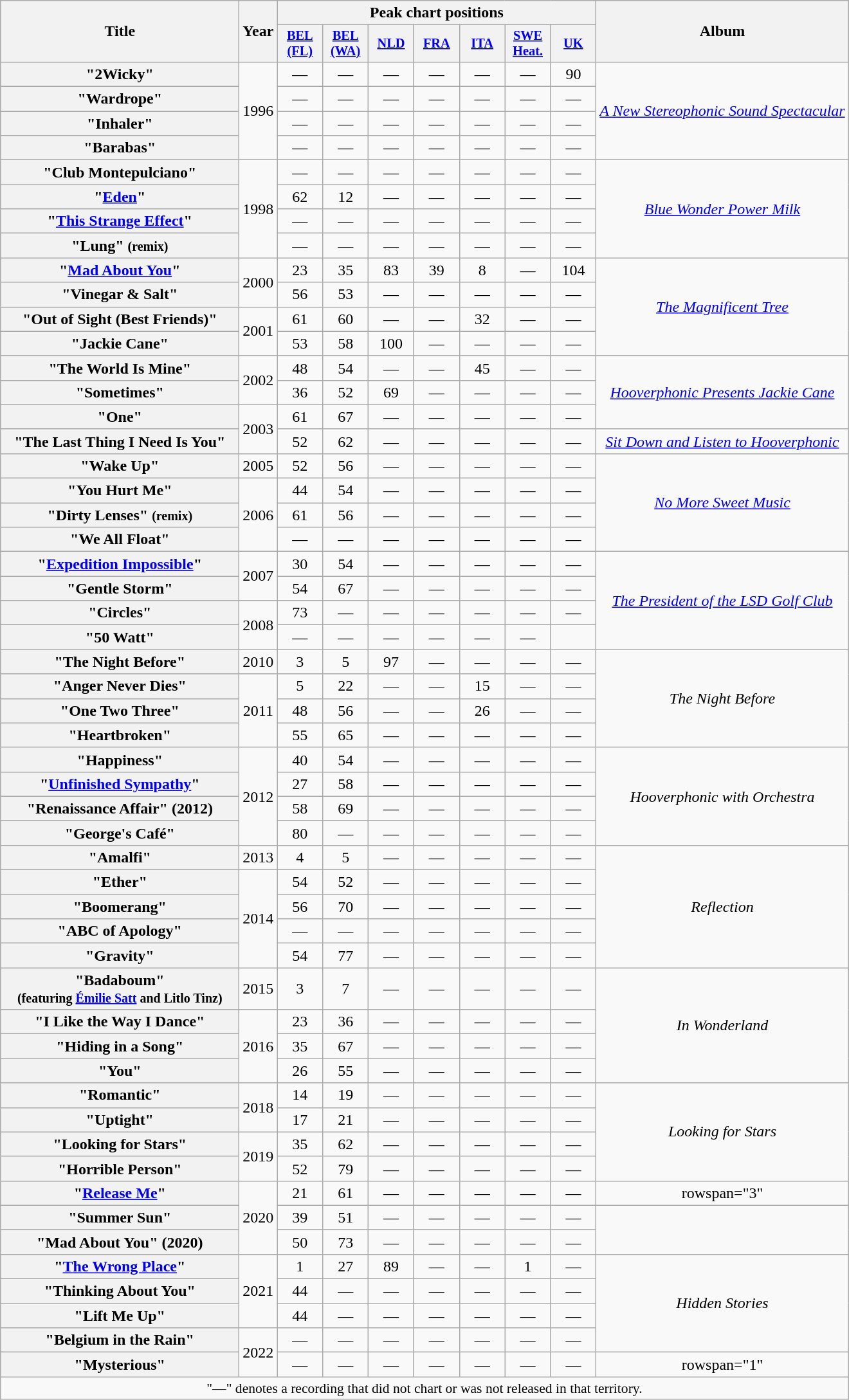<table class="wikitable plainrowheaders" style="text-align:center;">
<tr>
<th scope="col" rowspan="2" style="width:15em;">Title</th>
<th scope="col" rowspan="2" style="width:1em;">Year</th>
<th scope="col" colspan="7">Peak chart positions</th>
<th scope="col" rowspan="2">Album</th>
</tr>
<tr>
<th scope="col" style="width:3em;font-size:85%;"><a href='#'>BEL<br>(FL)</a><br></th>
<th scope="col" style="width:3em;font-size:85%;"><a href='#'>BEL<br>(WA)</a><br></th>
<th scope="col" style="width:3em;font-size:85%;"><a href='#'>NLD</a><br></th>
<th scope="col" style="width:3em;font-size:85%;"><a href='#'>FRA</a><br></th>
<th scope="col" style="width:3em;font-size:85%;"><a href='#'>ITA</a><br></th>
<th scope="col" style="width:3em;font-size:85%;"><a href='#'>SWE<br>Heat.</a><br></th>
<th scope="col" style="width:3em;font-size:85%;"><a href='#'>UK</a><br></th>
</tr>
<tr>
<th scope="row">"2Wicky"</th>
<td rowspan="4">1996</td>
<td>—</td>
<td>—</td>
<td>—</td>
<td>—</td>
<td>—</td>
<td>—</td>
<td>90</td>
<td rowspan="4"><em><a href='#'>A New Stereophonic Sound Spectacular</a></em></td>
</tr>
<tr>
<th scope="row">"Wardrope"</th>
<td>—</td>
<td>—</td>
<td>—</td>
<td>—</td>
<td>—</td>
<td>—</td>
<td>—</td>
</tr>
<tr>
<th scope="row">"Inhaler"</th>
<td>—</td>
<td>—</td>
<td>—</td>
<td>—</td>
<td>—</td>
<td>—</td>
<td>—</td>
</tr>
<tr>
<th scope="row">"Barabas"</th>
<td>—</td>
<td>—</td>
<td>—</td>
<td>—</td>
<td>—</td>
<td>—</td>
<td>—</td>
</tr>
<tr>
<th scope="row">"Club Montepulciano"</th>
<td rowspan="4">1998</td>
<td>—</td>
<td>—</td>
<td>—</td>
<td>—</td>
<td>—</td>
<td>—</td>
<td>—</td>
<td rowspan="4"><em><a href='#'>Blue Wonder Power Milk</a></em></td>
</tr>
<tr>
<th scope="row">"<a href='#'>Eden</a>"</th>
<td>62</td>
<td>12</td>
<td>—</td>
<td>—</td>
<td>—</td>
<td>—</td>
<td>—</td>
</tr>
<tr>
<th scope="row">"<a href='#'>This Strange Effect</a>"</th>
<td>—</td>
<td>—</td>
<td>—</td>
<td>—</td>
<td>—</td>
<td>—</td>
<td>—</td>
</tr>
<tr>
<th scope="row">"Lung" <small>(remix)</small></th>
<td>—</td>
<td>—</td>
<td>—</td>
<td>—</td>
<td>—</td>
<td>—</td>
<td>—</td>
</tr>
<tr>
<th scope="row">"<a href='#'>Mad About You</a>"</th>
<td rowspan="2">2000</td>
<td>23</td>
<td>35</td>
<td>83</td>
<td>39</td>
<td>8</td>
<td>—</td>
<td>104</td>
<td rowspan="4"><em><a href='#'>The Magnificent Tree</a></em></td>
</tr>
<tr>
<th scope="row">"Vinegar & Salt"</th>
<td>56</td>
<td>53</td>
<td>—</td>
<td>—</td>
<td>—</td>
<td>—</td>
<td>—</td>
</tr>
<tr>
<th scope="row">"Out of Sight (Best Friends)"</th>
<td rowspan="2">2001</td>
<td>61</td>
<td>60</td>
<td>—</td>
<td>—</td>
<td>32</td>
<td>—</td>
<td>—</td>
</tr>
<tr>
<th scope="row">"Jackie Cane"</th>
<td>53</td>
<td>58</td>
<td>100</td>
<td>—</td>
<td>—</td>
<td>—</td>
<td>—</td>
</tr>
<tr>
<th scope="row">"The World Is Mine"</th>
<td rowspan="2">2002</td>
<td>48</td>
<td>54</td>
<td>—</td>
<td>—</td>
<td>45</td>
<td>—</td>
<td>—</td>
<td rowspan="3"><em><a href='#'>Hooverphonic Presents Jackie Cane</a></em></td>
</tr>
<tr>
<th scope="row">"Sometimes"</th>
<td>36</td>
<td>52</td>
<td>69</td>
<td>—</td>
<td>—</td>
<td>—</td>
<td>—</td>
</tr>
<tr>
<th scope="row">"One"</th>
<td rowspan="2">2003</td>
<td>61</td>
<td>67</td>
<td>—</td>
<td>—</td>
<td>—</td>
<td>—</td>
<td>—</td>
</tr>
<tr>
<th scope="row">"The Last Thing I Need Is You"</th>
<td>52</td>
<td>62</td>
<td>—</td>
<td>—</td>
<td>—</td>
<td>—</td>
<td>—</td>
<td><em><a href='#'>Sit Down and Listen to Hooverphonic</a></em></td>
</tr>
<tr>
<th scope="row">"Wake Up"</th>
<td>2005</td>
<td>52</td>
<td>56</td>
<td>—</td>
<td>—</td>
<td>—</td>
<td>—</td>
<td>—</td>
<td rowspan="4"><em><a href='#'>No More Sweet Music</a></em></td>
</tr>
<tr>
<th scope="row">"You Hurt Me"</th>
<td rowspan="3">2006</td>
<td>44</td>
<td>54</td>
<td>—</td>
<td>—</td>
<td>—</td>
<td>—</td>
<td>—</td>
</tr>
<tr>
<th scope="row">"Dirty Lenses" <small>(remix)</small></th>
<td>61</td>
<td>56</td>
<td>—</td>
<td>—</td>
<td>—</td>
<td>—</td>
<td>—</td>
</tr>
<tr>
<th scope="row">"We All Float"</th>
<td>—</td>
<td>—</td>
<td>—</td>
<td>—</td>
<td>—</td>
<td>—</td>
<td>—</td>
</tr>
<tr>
<th scope="row">"<a href='#'>Expedition Impossible</a>"</th>
<td rowspan="2">2007</td>
<td>30</td>
<td>54</td>
<td>—</td>
<td>—</td>
<td>—</td>
<td>—</td>
<td>—</td>
<td rowspan="4"><em><a href='#'>The President of the LSD Golf Club</a></em></td>
</tr>
<tr>
<th scope="row">"Gentle Storm"</th>
<td>54</td>
<td>67</td>
<td>—</td>
<td>—</td>
<td>—</td>
<td>—</td>
<td>—</td>
</tr>
<tr>
<th scope="row">"Circles"</th>
<td rowspan="2">2008</td>
<td>73</td>
<td>—</td>
<td>—</td>
<td>—</td>
<td>—</td>
<td>—</td>
<td>—</td>
</tr>
<tr>
<th scope="row">"50 Watt"</th>
<td>—</td>
<td>—</td>
<td>—</td>
<td>—</td>
<td>—</td>
<td>—</td>
</tr>
<tr>
<th scope="row">"The Night Before"</th>
<td>2010</td>
<td>3</td>
<td>5</td>
<td>97</td>
<td>—</td>
<td>—</td>
<td>—</td>
<td>—</td>
<td rowspan="4"><em>The Night Before</em></td>
</tr>
<tr>
<th scope="row">"Anger Never Dies"</th>
<td rowspan="3">2011</td>
<td>5</td>
<td>22</td>
<td>—</td>
<td>—</td>
<td>15</td>
<td>—</td>
<td>—</td>
</tr>
<tr>
<th scope="row">"One Two Three"</th>
<td>48</td>
<td>56</td>
<td>—</td>
<td>—</td>
<td>26</td>
<td>—</td>
<td>—</td>
</tr>
<tr>
<th scope="row">"Heartbroken"</th>
<td>55</td>
<td>65</td>
<td>—</td>
<td>—</td>
<td>—</td>
<td>—</td>
<td>—</td>
</tr>
<tr>
<th scope="row">"Happiness"</th>
<td rowspan="4">2012</td>
<td>40</td>
<td>54</td>
<td>—</td>
<td>—</td>
<td>—</td>
<td>—</td>
<td>—</td>
<td rowspan="4"><em>Hooverphonic with Orchestra</em></td>
</tr>
<tr>
<th scope="row">"<a href='#'>Unfinished Sympathy</a>"</th>
<td>27</td>
<td>58</td>
<td>—</td>
<td>—</td>
<td>—</td>
<td>—</td>
<td>—</td>
</tr>
<tr>
<th scope="row">"Renaissance Affair" (2012)</th>
<td>58</td>
<td>69</td>
<td>—</td>
<td>—</td>
<td>—</td>
<td>—</td>
<td>—</td>
</tr>
<tr>
<th scope="row">"George's Café"</th>
<td>80</td>
<td>—</td>
<td>—</td>
<td>—</td>
<td>—</td>
<td>—</td>
<td>—</td>
</tr>
<tr>
<th scope="row">"Amalfi"</th>
<td>2013</td>
<td>4</td>
<td>5</td>
<td>—</td>
<td>—</td>
<td>—</td>
<td>—</td>
<td>—</td>
<td rowspan="5"><em>Reflection</em></td>
</tr>
<tr>
<th scope="row">"Ether"</th>
<td rowspan="4">2014</td>
<td>54</td>
<td>52</td>
<td>—</td>
<td>—</td>
<td>—</td>
<td>—</td>
<td>—</td>
</tr>
<tr>
<th scope="row">"Boomerang"</th>
<td>56</td>
<td>70</td>
<td>—</td>
<td>—</td>
<td>—</td>
<td>—</td>
<td>—</td>
</tr>
<tr>
<th scope="row">"ABC of Apology"</th>
<td>—</td>
<td>—</td>
<td>—</td>
<td>—</td>
<td>—</td>
<td>—</td>
<td>—</td>
</tr>
<tr>
<th scope="row">"Gravity"</th>
<td>54</td>
<td>77</td>
<td>—</td>
<td>—</td>
<td>—</td>
<td>—</td>
<td>—</td>
</tr>
<tr>
<th scope="row">"Badaboum"<br><small>(featuring <a href='#'>Émilie Satt</a> and Litlo Tinz)</small></th>
<td>2015</td>
<td>3</td>
<td>7</td>
<td>—</td>
<td>—</td>
<td>—</td>
<td>—</td>
<td>—</td>
<td rowspan="4"><em>In Wonderland</em></td>
</tr>
<tr>
<th scope="row">"I Like the Way I Dance"</th>
<td rowspan="3">2016</td>
<td>23</td>
<td>36</td>
<td>—</td>
<td>—</td>
<td>—</td>
<td>—</td>
<td>—</td>
</tr>
<tr>
<th scope="row">"Hiding in a Song"</th>
<td>35</td>
<td>67</td>
<td>—</td>
<td>—</td>
<td>—</td>
<td>—</td>
<td>—</td>
</tr>
<tr>
<th scope="row">"You"</th>
<td>26</td>
<td>55</td>
<td>—</td>
<td>—</td>
<td>—</td>
<td>—</td>
<td>—</td>
</tr>
<tr>
<th scope="row">"Romantic"</th>
<td rowspan="2">2018</td>
<td>14</td>
<td>19</td>
<td>—</td>
<td>—</td>
<td>—</td>
<td>—</td>
<td>—</td>
<td rowspan="4"><em>Looking for Stars</em></td>
</tr>
<tr>
<th scope="row">"Uptight"</th>
<td>17</td>
<td>21</td>
<td>—</td>
<td>—</td>
<td>—</td>
<td>—</td>
<td>—</td>
</tr>
<tr>
<th scope="row">"Looking for Stars"</th>
<td rowspan="2">2019</td>
<td>35</td>
<td>62</td>
<td>—</td>
<td>—</td>
<td>—</td>
<td>—</td>
<td>—</td>
</tr>
<tr>
<th scope="row">"Horrible Person"</th>
<td>52</td>
<td>79</td>
<td>—</td>
<td>—</td>
<td>—</td>
<td>—</td>
<td>—</td>
</tr>
<tr>
<th scope="row">"<a href='#'>Release Me</a>"</th>
<td rowspan="3">2020</td>
<td>21</td>
<td>61</td>
<td>—</td>
<td>—</td>
<td>—</td>
<td>—</td>
<td>—</td>
<td>rowspan="3" </td>
</tr>
<tr>
<th scope="row">"Summer Sun"</th>
<td>39</td>
<td>51</td>
<td>—</td>
<td>—</td>
<td>—</td>
<td>—</td>
<td>—</td>
</tr>
<tr>
<th scope="row">"Mad About You" (2020)</th>
<td>50</td>
<td>73</td>
<td>—</td>
<td>—</td>
<td>—</td>
<td>—</td>
<td>—</td>
</tr>
<tr>
<th scope="row">"<a href='#'>The Wrong Place</a>"</th>
<td rowspan="3">2021</td>
<td>1</td>
<td>27</td>
<td>89</td>
<td>—</td>
<td>—</td>
<td>1</td>
<td>—</td>
<td rowspan="4"><em>Hidden Stories</em></td>
</tr>
<tr>
<th scope="row">"Thinking About You"</th>
<td>44</td>
<td>—</td>
<td>—</td>
<td>—</td>
<td>—</td>
<td>—</td>
<td>—</td>
</tr>
<tr>
<th scope="row">"Lift Me Up"</th>
<td>44</td>
<td>—</td>
<td>—</td>
<td>—</td>
<td>—</td>
<td>—</td>
<td>—</td>
</tr>
<tr>
<th scope="row">"Belgium in the Rain"</th>
<td rowspan="2">2022</td>
<td>—</td>
<td>—</td>
<td>—</td>
<td>—</td>
<td>—</td>
<td>—</td>
<td>—</td>
</tr>
<tr>
<th scope="row">"Mysterious"</th>
<td>—</td>
<td>—</td>
<td>—</td>
<td>—</td>
<td>—</td>
<td>—</td>
<td>—</td>
<td>rowspan="1" </td>
</tr>
<tr>
<td colspan="15" style="font-size:90%">"—" denotes a recording that did not chart or was not released in that territory.</td>
</tr>
</table>
